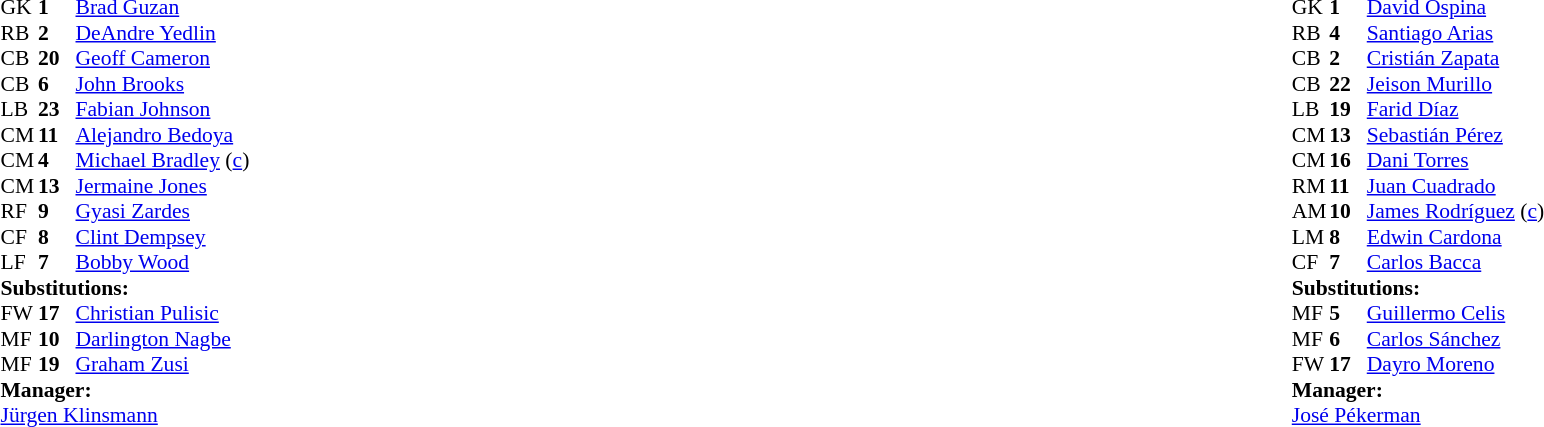<table style="width:100%">
<tr>
<td style="vertical-align:top; width:40%"><br><table style="font-size: 90%" cellspacing="0" cellpadding="0">
<tr>
<th width=25></th>
<th width=25></th>
</tr>
<tr>
<td>GK</td>
<td><strong>1</strong></td>
<td><a href='#'>Brad Guzan</a></td>
</tr>
<tr>
<td>RB</td>
<td><strong>2</strong></td>
<td><a href='#'>DeAndre Yedlin</a></td>
</tr>
<tr>
<td>CB</td>
<td><strong>20</strong></td>
<td><a href='#'>Geoff Cameron</a></td>
</tr>
<tr>
<td>CB</td>
<td><strong>6</strong></td>
<td><a href='#'>John Brooks</a></td>
</tr>
<tr>
<td>LB</td>
<td><strong>23</strong></td>
<td><a href='#'>Fabian Johnson</a></td>
</tr>
<tr>
<td>CM</td>
<td><strong>11</strong></td>
<td><a href='#'>Alejandro Bedoya</a></td>
<td></td>
<td></td>
</tr>
<tr>
<td>CM</td>
<td><strong>4</strong></td>
<td><a href='#'>Michael Bradley</a> (<a href='#'>c</a>)</td>
</tr>
<tr>
<td>CM</td>
<td><strong>13</strong></td>
<td><a href='#'>Jermaine Jones</a></td>
<td></td>
<td></td>
</tr>
<tr>
<td>RF</td>
<td><strong>9</strong></td>
<td><a href='#'>Gyasi Zardes</a></td>
</tr>
<tr>
<td>CF</td>
<td><strong>8</strong></td>
<td><a href='#'>Clint Dempsey</a></td>
</tr>
<tr>
<td>LF</td>
<td><strong>7</strong></td>
<td><a href='#'>Bobby Wood</a></td>
<td></td>
<td></td>
</tr>
<tr>
<td colspan=3><strong>Substitutions:</strong></td>
</tr>
<tr>
<td>FW</td>
<td><strong>17</strong></td>
<td><a href='#'>Christian Pulisic</a></td>
<td></td>
<td></td>
</tr>
<tr>
<td>MF</td>
<td><strong>10</strong></td>
<td><a href='#'>Darlington Nagbe</a></td>
<td></td>
<td></td>
</tr>
<tr>
<td>MF</td>
<td><strong>19</strong></td>
<td><a href='#'>Graham Zusi</a></td>
<td></td>
<td></td>
</tr>
<tr>
<td colspan=3><strong>Manager:</strong></td>
</tr>
<tr>
<td colspan=4> <a href='#'>Jürgen Klinsmann</a></td>
</tr>
</table>
</td>
<td valign="top"></td>
<td style="vertical-align:top; width:50%"><br><table cellspacing="0" cellpadding="0" style="font-size:90%; margin:auto">
<tr>
<th width=25></th>
<th width=25></th>
</tr>
<tr>
<td>GK</td>
<td><strong>1</strong></td>
<td><a href='#'>David Ospina</a></td>
</tr>
<tr>
<td>RB</td>
<td><strong>4</strong></td>
<td><a href='#'>Santiago Arias</a></td>
</tr>
<tr>
<td>CB</td>
<td><strong>2</strong></td>
<td><a href='#'>Cristián Zapata</a></td>
</tr>
<tr>
<td>CB</td>
<td><strong>22</strong></td>
<td><a href='#'>Jeison Murillo</a></td>
</tr>
<tr>
<td>LB</td>
<td><strong>19</strong></td>
<td><a href='#'>Farid Díaz</a></td>
</tr>
<tr>
<td>CM</td>
<td><strong>13</strong></td>
<td><a href='#'>Sebastián Pérez</a></td>
<td></td>
<td></td>
</tr>
<tr>
<td>CM</td>
<td><strong>16</strong></td>
<td><a href='#'>Dani Torres</a></td>
</tr>
<tr>
<td>RM</td>
<td><strong>11</strong></td>
<td><a href='#'>Juan Cuadrado</a></td>
</tr>
<tr>
<td>AM</td>
<td><strong>10</strong></td>
<td><a href='#'>James Rodríguez</a> (<a href='#'>c</a>)</td>
<td></td>
<td></td>
</tr>
<tr>
<td>LM</td>
<td><strong>8</strong></td>
<td><a href='#'>Edwin Cardona</a></td>
</tr>
<tr>
<td>CF</td>
<td><strong>7</strong></td>
<td><a href='#'>Carlos Bacca</a></td>
<td></td>
<td></td>
</tr>
<tr>
<td colspan=3><strong>Substitutions:</strong></td>
</tr>
<tr>
<td>MF</td>
<td><strong>5</strong></td>
<td><a href='#'>Guillermo Celis</a></td>
<td></td>
<td></td>
</tr>
<tr>
<td>MF</td>
<td><strong>6</strong></td>
<td><a href='#'>Carlos Sánchez</a></td>
<td></td>
<td></td>
</tr>
<tr>
<td>FW</td>
<td><strong>17</strong></td>
<td><a href='#'>Dayro Moreno</a></td>
<td></td>
<td></td>
</tr>
<tr>
<td colspan=3><strong>Manager:</strong></td>
</tr>
<tr>
<td colspan=3> <a href='#'>José Pékerman</a></td>
</tr>
</table>
</td>
</tr>
</table>
